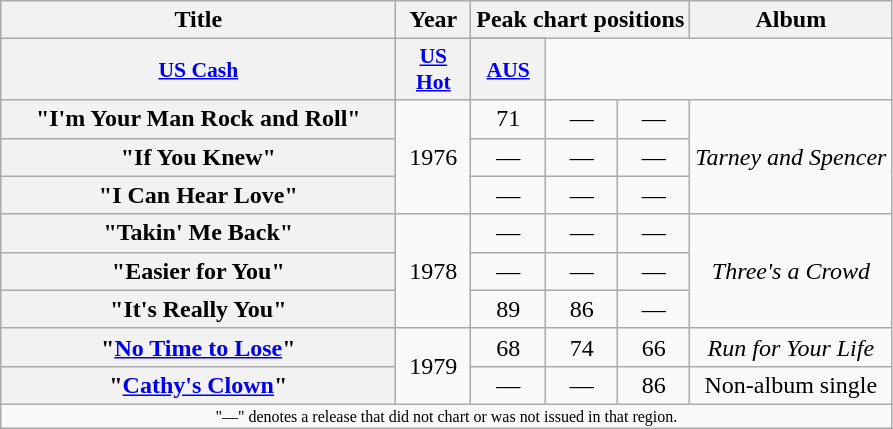<table class="wikitable plainrowheaders" style="text-align:center;" border="1">
<tr>
<th scope="col" rowspan="2" style="width:16em;">Title</th>
<th scope="col" rowspan="2">Year</th>
<th scope="col" colspan="3">Peak chart positions</th>
<th scope="col" rowspan="2">Album</th>
</tr>
<tr>
</tr>
<tr>
<th scope="col" style="width:3em;font-size:90%;"><a href='#'>US Cash</a><br></th>
<th scope="col" style="width:3em;font-size:90%;"><a href='#'>US Hot</a><br></th>
<th scope="col" style="width:3em;font-size:90%;"><a href='#'>AUS</a><br></th>
</tr>
<tr>
<th scope="row">"I'm Your Man Rock and Roll"</th>
<td rowspan="3">1976</td>
<td>71</td>
<td>—</td>
<td>—</td>
<td rowspan="3"><em>Tarney and Spencer</em></td>
</tr>
<tr>
<th scope="row">"If You Knew"</th>
<td>—</td>
<td>—</td>
<td>—</td>
</tr>
<tr>
<th scope="row">"I Can Hear Love"</th>
<td>—</td>
<td>—</td>
<td>—</td>
</tr>
<tr>
<th scope="row">"Takin' Me Back"</th>
<td rowspan="3">1978</td>
<td>—</td>
<td>—</td>
<td>—</td>
<td rowspan="3"><em>Three's a Crowd</em></td>
</tr>
<tr>
<th scope="row">"Easier for You"</th>
<td>—</td>
<td>—</td>
<td>—</td>
</tr>
<tr>
<th scope="row">"It's Really You"</th>
<td>89</td>
<td>86</td>
<td>—</td>
</tr>
<tr>
<th scope="row">"<a href='#'>No Time to Lose</a>"</th>
<td rowspan="2">1979</td>
<td>68</td>
<td>74</td>
<td>66</td>
<td><em>Run for Your Life</em></td>
</tr>
<tr>
<th scope="row">"<a href='#'>Cathy's Clown</a>"</th>
<td>—</td>
<td>—</td>
<td>86</td>
<td>Non-album single</td>
</tr>
<tr>
<td colspan="6" style="text-align:center; font-size:8pt;">"—" denotes a release that did not chart or was not issued in that region.</td>
</tr>
</table>
